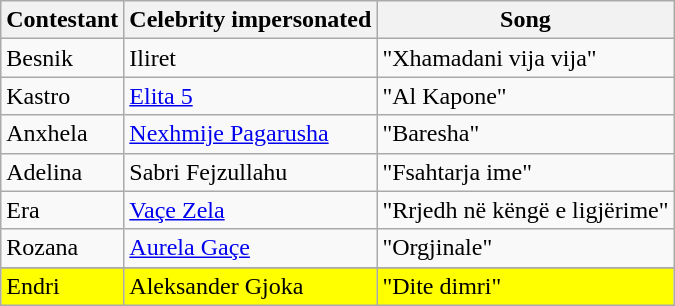<table class="wikitable">
<tr>
<th>Contestant</th>
<th>Celebrity impersonated</th>
<th>Song</th>
</tr>
<tr>
<td>Besnik</td>
<td>Iliret</td>
<td>"Xhamadani vija vija"</td>
</tr>
<tr>
<td>Kastro</td>
<td><a href='#'>Elita 5</a></td>
<td>"Al Kapone"</td>
</tr>
<tr>
<td>Anxhela</td>
<td><a href='#'>Nexhmije Pagarusha</a></td>
<td>"Baresha"</td>
</tr>
<tr>
<td>Adelina</td>
<td>Sabri Fejzullahu</td>
<td>"Fsahtarja ime"</td>
</tr>
<tr>
<td>Era</td>
<td><a href='#'>Vaçe Zela</a></td>
<td>"Rrjedh në këngë e ligjërime"</td>
</tr>
<tr>
<td>Rozana</td>
<td><a href='#'>Aurela Gaçe</a></td>
<td>"Orgjinale"</td>
</tr>
<tr>
</tr>
<tr style="background:yellow">
<td>Endri</td>
<td>Aleksander Gjoka</td>
<td>"Dite dimri"</td>
</tr>
</table>
